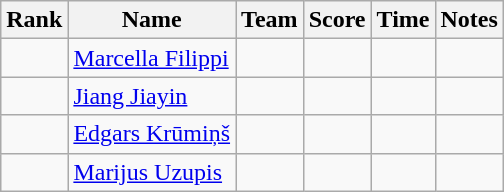<table class="wikitable sortable" style="text-align:center">
<tr>
<th>Rank</th>
<th>Name</th>
<th>Team</th>
<th>Score</th>
<th>Time</th>
<th>Notes</th>
</tr>
<tr>
<td></td>
<td align=left><a href='#'>Marcella Filippi</a></td>
<td align=left></td>
<td></td>
<td></td>
<td></td>
</tr>
<tr>
<td></td>
<td align=left><a href='#'>Jiang Jiayin</a></td>
<td align=left></td>
<td></td>
<td></td>
<td></td>
</tr>
<tr>
<td></td>
<td align=left><a href='#'>Edgars Krūmiņš</a></td>
<td align=left></td>
<td></td>
<td></td>
<td></td>
</tr>
<tr>
<td></td>
<td align=left><a href='#'>Marijus Uzupis</a></td>
<td align=left></td>
<td></td>
<td></td>
<td></td>
</tr>
</table>
